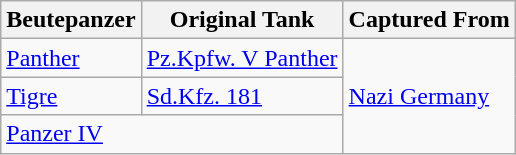<table class="wikitable">
<tr>
<th>Beutepanzer</th>
<th>Original Tank</th>
<th>Captured From</th>
</tr>
<tr>
<td><a href='#'>Panther</a></td>
<td><a href='#'>Pz.Kpfw. V Panther</a></td>
<td rowspan="3"> <a href='#'>Nazi Germany</a></td>
</tr>
<tr>
<td><a href='#'>Tigre</a></td>
<td><a href='#'>Sd.Kfz. 181</a></td>
</tr>
<tr>
<td colspan="2"><a href='#'>Panzer IV</a></td>
</tr>
</table>
